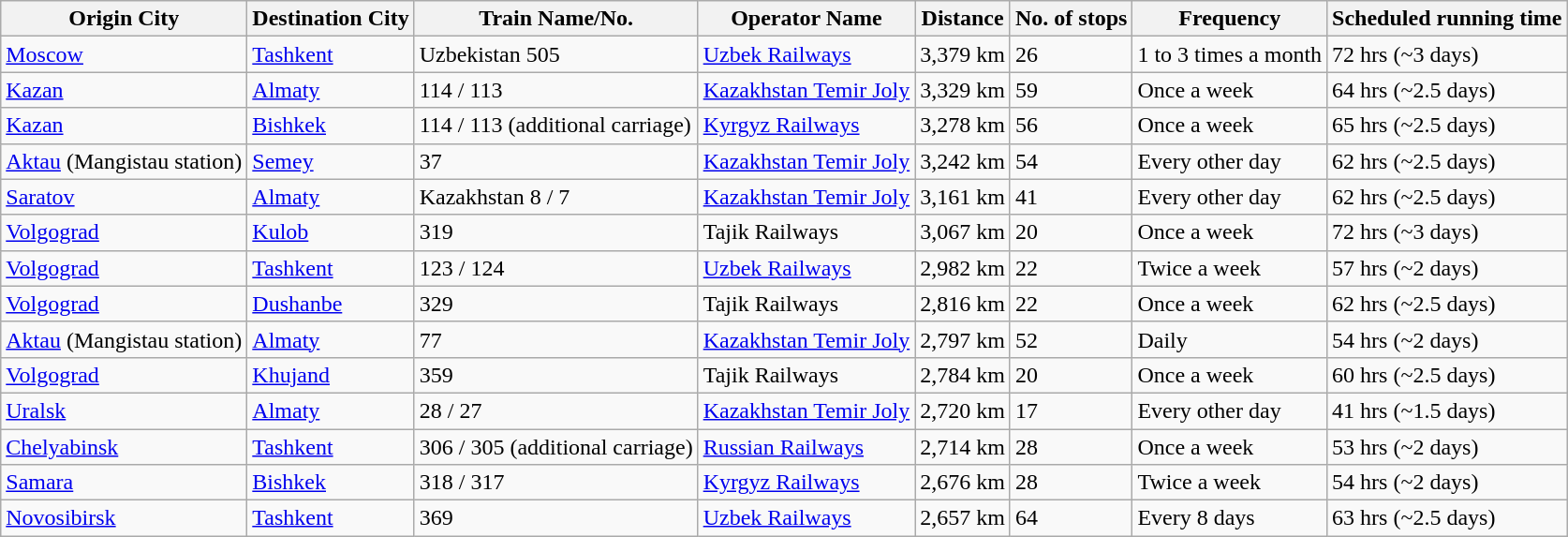<table class="wikitable sortable">
<tr>
<th>Origin City</th>
<th>Destination City</th>
<th>Train Name/No.</th>
<th>Operator Name</th>
<th>Distance</th>
<th>No. of stops</th>
<th>Frequency</th>
<th data-sort-type="number">Scheduled running time</th>
</tr>
<tr>
<td><a href='#'>Moscow</a></td>
<td><a href='#'>Tashkent</a></td>
<td>Uzbekistan 505</td>
<td><a href='#'>Uzbek Railways</a></td>
<td>3,379 km</td>
<td>26</td>
<td>1 to 3 times a month</td>
<td>72 hrs (~3 days)</td>
</tr>
<tr>
<td><a href='#'>Kazan</a></td>
<td><a href='#'>Almaty</a></td>
<td>114 / 113</td>
<td><a href='#'>Kazakhstan Temir Joly</a></td>
<td>3,329 km</td>
<td>59</td>
<td>Оnce a week</td>
<td>64 hrs (~2.5 days)</td>
</tr>
<tr>
<td><a href='#'>Kazan</a></td>
<td><a href='#'>Bishkek</a></td>
<td>114 / 113 (additional carriage)</td>
<td><a href='#'>Kyrgyz Railways</a></td>
<td>3,278 km</td>
<td>56</td>
<td>Once a week</td>
<td>65 hrs (~2.5 days)</td>
</tr>
<tr>
<td><a href='#'>Aktau</a> (Mangistau station)</td>
<td><a href='#'>Semey</a></td>
<td>37</td>
<td><a href='#'>Kazakhstan Temir Joly</a></td>
<td>3,242 km</td>
<td>54</td>
<td>Every other day</td>
<td>62 hrs (~2.5 days)</td>
</tr>
<tr>
<td><a href='#'>Saratov</a></td>
<td><a href='#'>Almaty</a></td>
<td>Kazakhstan 8 / 7</td>
<td><a href='#'>Kazakhstan Temir Joly</a></td>
<td>3,161 km</td>
<td>41</td>
<td>Every other day</td>
<td>62 hrs (~2.5 days)</td>
</tr>
<tr>
<td><a href='#'>Volgograd</a></td>
<td><a href='#'>Kulob</a></td>
<td>319</td>
<td>Tajik Railways</td>
<td>3,067 km</td>
<td>20</td>
<td>Оnce a week</td>
<td>72 hrs (~3 days)</td>
</tr>
<tr>
<td><a href='#'>Volgograd</a></td>
<td><a href='#'>Tashkent</a></td>
<td>123 / 124</td>
<td><a href='#'>Uzbek Railways</a></td>
<td>2,982 km</td>
<td>22</td>
<td>Twice a week</td>
<td>57 hrs (~2 days)</td>
</tr>
<tr>
<td><a href='#'>Volgograd</a></td>
<td><a href='#'>Dushanbe</a></td>
<td>329</td>
<td>Tajik Railways</td>
<td>2,816 km</td>
<td>22</td>
<td>Оnce a week</td>
<td>62 hrs (~2.5 days)</td>
</tr>
<tr>
<td><a href='#'>Aktau</a> (Mangistau station)</td>
<td><a href='#'>Almaty</a></td>
<td>77</td>
<td><a href='#'>Kazakhstan Temir Joly</a></td>
<td>2,797 km</td>
<td>52</td>
<td>Daily</td>
<td>54 hrs (~2 days)</td>
</tr>
<tr>
<td><a href='#'>Volgograd</a></td>
<td><a href='#'>Khujand</a></td>
<td>359</td>
<td>Tajik Railways</td>
<td>2,784 km</td>
<td>20</td>
<td>Оnce a week</td>
<td>60 hrs (~2.5 days)</td>
</tr>
<tr>
<td><a href='#'>Uralsk</a></td>
<td><a href='#'>Almaty</a></td>
<td>28 / 27</td>
<td><a href='#'>Kazakhstan Temir Joly</a></td>
<td>2,720 km</td>
<td>17</td>
<td>Every other day</td>
<td>41 hrs (~1.5 days)</td>
</tr>
<tr>
<td><a href='#'>Chelyabinsk</a></td>
<td><a href='#'>Tashkent</a></td>
<td>306 / 305 (additional carriage)</td>
<td><a href='#'>Russian Railways</a></td>
<td>2,714 km</td>
<td>28</td>
<td>Оnce a week</td>
<td>53 hrs (~2 days)</td>
</tr>
<tr>
<td><a href='#'>Samara</a></td>
<td><a href='#'>Bishkek</a></td>
<td>318 / 317</td>
<td><a href='#'>Kyrgyz Railways</a></td>
<td>2,676 km</td>
<td>28</td>
<td>Twice a week</td>
<td>54 hrs (~2 days)</td>
</tr>
<tr>
<td><a href='#'>Novosibirsk</a></td>
<td><a href='#'>Tashkent</a></td>
<td>369</td>
<td><a href='#'>Uzbek Railways</a></td>
<td>2,657 km</td>
<td>64</td>
<td>Every 8 days</td>
<td>63 hrs (~2.5 days)</td>
</tr>
</table>
